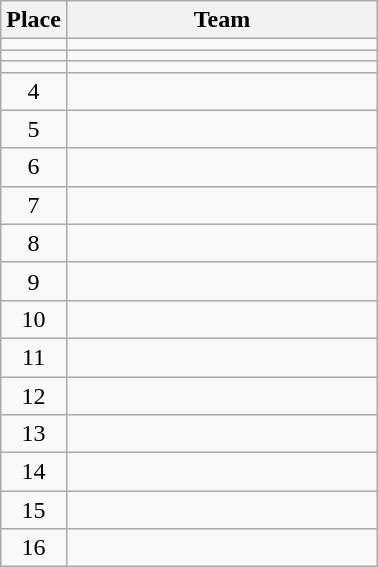<table class="wikitable" style="text-align:center;">
<tr>
<th width=30>Place</th>
<th width=200>Team</th>
</tr>
<tr>
<td></td>
<td align="left"></td>
</tr>
<tr>
<td></td>
<td align="left"></td>
</tr>
<tr>
<td></td>
<td align="left"></td>
</tr>
<tr>
<td>4</td>
<td align="left"></td>
</tr>
<tr>
<td>5</td>
<td align="left"></td>
</tr>
<tr>
<td>6</td>
<td align="left"></td>
</tr>
<tr>
<td>7</td>
<td align="left"></td>
</tr>
<tr>
<td>8</td>
<td align="left"></td>
</tr>
<tr>
<td>9</td>
<td align="left"></td>
</tr>
<tr>
<td>10</td>
<td align="left"></td>
</tr>
<tr>
<td>11</td>
<td align="left"></td>
</tr>
<tr>
<td>12</td>
<td align="left"></td>
</tr>
<tr>
<td>13</td>
<td align="left"></td>
</tr>
<tr>
<td>14</td>
<td align="left"></td>
</tr>
<tr>
<td>15</td>
<td align="left"></td>
</tr>
<tr>
<td>16</td>
<td align="left"></td>
</tr>
</table>
